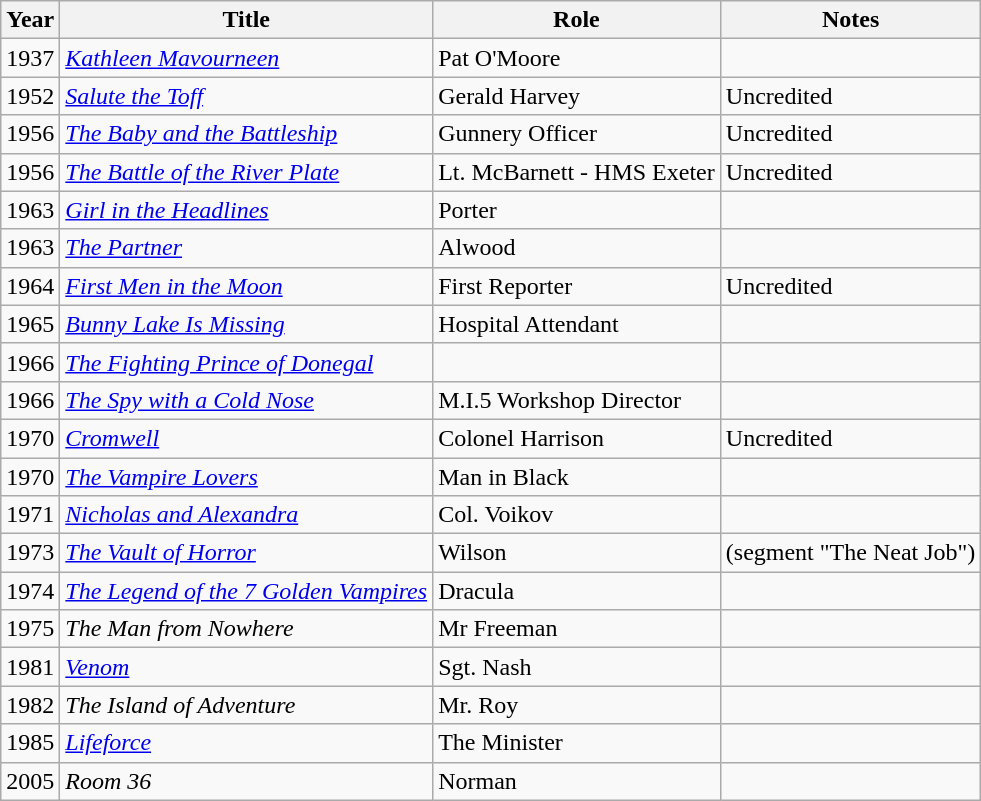<table class="wikitable">
<tr>
<th>Year</th>
<th>Title</th>
<th>Role</th>
<th>Notes</th>
</tr>
<tr>
<td>1937</td>
<td><em><a href='#'>Kathleen Mavourneen</a></em></td>
<td>Pat O'Moore</td>
<td></td>
</tr>
<tr>
<td>1952</td>
<td><em><a href='#'>Salute the Toff</a></em></td>
<td>Gerald Harvey</td>
<td>Uncredited</td>
</tr>
<tr>
<td>1956</td>
<td><em><a href='#'>The Baby and the Battleship</a></em></td>
<td>Gunnery Officer</td>
<td>Uncredited</td>
</tr>
<tr>
<td>1956</td>
<td><em><a href='#'>The Battle of the River Plate</a></em></td>
<td>Lt. McBarnett - HMS Exeter</td>
<td>Uncredited</td>
</tr>
<tr>
<td>1963</td>
<td><em><a href='#'>Girl in the Headlines</a></em></td>
<td>Porter</td>
<td></td>
</tr>
<tr>
<td>1963</td>
<td><a href='#'><em>The Partner</em></a></td>
<td>Alwood</td>
<td></td>
</tr>
<tr>
<td>1964</td>
<td><em><a href='#'>First Men in the Moon</a></em></td>
<td>First Reporter</td>
<td>Uncredited</td>
</tr>
<tr>
<td>1965</td>
<td><em><a href='#'>Bunny Lake Is Missing</a></em></td>
<td>Hospital Attendant</td>
<td></td>
</tr>
<tr>
<td>1966</td>
<td><em><a href='#'>The Fighting Prince of Donegal</a></em></td>
<td></td>
<td></td>
</tr>
<tr>
<td>1966</td>
<td><em><a href='#'>The Spy with a Cold Nose</a></em></td>
<td>M.I.5 Workshop Director</td>
<td></td>
</tr>
<tr>
<td>1970</td>
<td><em><a href='#'>Cromwell</a></em></td>
<td>Colonel Harrison</td>
<td>Uncredited</td>
</tr>
<tr>
<td>1970</td>
<td><em><a href='#'>The Vampire Lovers</a></em></td>
<td>Man in Black</td>
<td></td>
</tr>
<tr>
<td>1971</td>
<td><em><a href='#'>Nicholas and Alexandra</a></em></td>
<td>Col. Voikov</td>
<td></td>
</tr>
<tr>
<td>1973</td>
<td><em><a href='#'>The Vault of Horror</a></em></td>
<td>Wilson</td>
<td>(segment "The Neat Job")</td>
</tr>
<tr>
<td>1974</td>
<td><em><a href='#'>The Legend of the 7 Golden Vampires</a></em></td>
<td>Dracula</td>
<td></td>
</tr>
<tr>
<td>1975</td>
<td><em>The Man from Nowhere</em></td>
<td>Mr Freeman</td>
<td></td>
</tr>
<tr>
<td>1981</td>
<td><em><a href='#'>Venom</a></em></td>
<td>Sgt. Nash</td>
<td></td>
</tr>
<tr>
<td>1982</td>
<td><em>The Island of Adventure</em></td>
<td>Mr. Roy</td>
<td></td>
</tr>
<tr>
<td>1985</td>
<td><em><a href='#'>Lifeforce</a></em></td>
<td>The Minister</td>
<td></td>
</tr>
<tr>
<td>2005</td>
<td><em>Room 36</em></td>
<td>Norman</td>
<td></td>
</tr>
</table>
